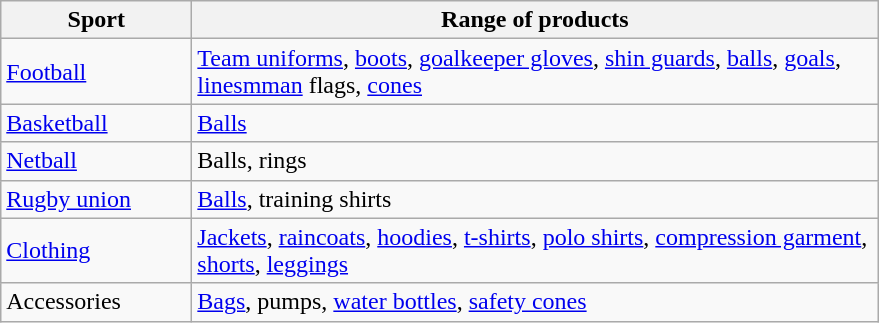<table class="wikitable sortable">
<tr>
<th width=120px>Sport</th>
<th width=450px>Range of products</th>
</tr>
<tr>
<td><a href='#'>Football</a></td>
<td><a href='#'>Team uniforms</a>, <a href='#'>boots</a>, <a href='#'>goalkeeper gloves</a>, <a href='#'>shin guards</a>, <a href='#'>balls</a>, <a href='#'>goals</a>, <a href='#'>linesmman</a> flags, <a href='#'>cones</a></td>
</tr>
<tr>
<td><a href='#'>Basketball</a></td>
<td><a href='#'>Balls</a></td>
</tr>
<tr>
<td><a href='#'>Netball</a></td>
<td>Balls, rings</td>
</tr>
<tr>
<td><a href='#'>Rugby union</a></td>
<td><a href='#'>Balls</a>, training shirts</td>
</tr>
<tr>
<td><a href='#'>Clothing</a></td>
<td><a href='#'>Jackets</a>, <a href='#'>raincoats</a>, <a href='#'>hoodies</a>, <a href='#'>t-shirts</a>, <a href='#'>polo shirts</a>, <a href='#'>compression garment</a>, <a href='#'>shorts</a>, <a href='#'>leggings</a></td>
</tr>
<tr>
<td>Accessories</td>
<td><a href='#'>Bags</a>, pumps, <a href='#'>water bottles</a>, <a href='#'>safety cones</a></td>
</tr>
</table>
